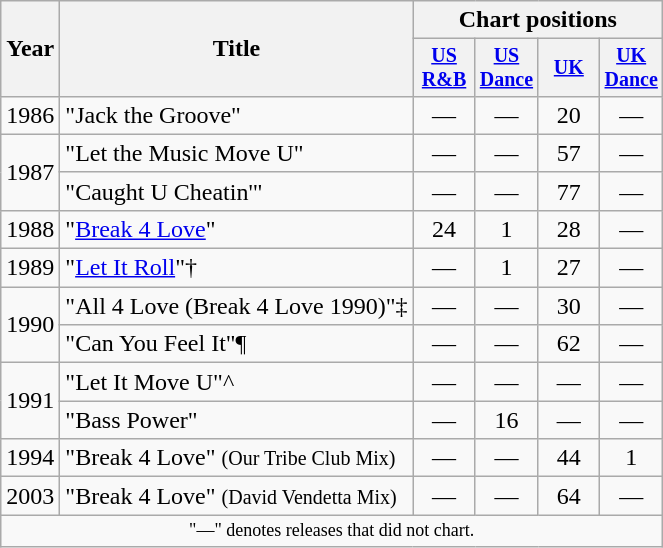<table class="wikitable" style="text-align:center;">
<tr>
<th rowspan="2">Year</th>
<th rowspan="2">Title</th>
<th colspan="4">Chart positions</th>
</tr>
<tr style="font-size:smaller;">
<th width="35"><a href='#'>US<br>R&B</a><br></th>
<th width="35"><a href='#'>US<br>Dance</a><br></th>
<th width="35"><a href='#'>UK</a><br></th>
<th width="35"><a href='#'>UK<br>Dance</a><br></th>
</tr>
<tr>
<td>1986</td>
<td align="left">"Jack the Groove"</td>
<td>—</td>
<td>—</td>
<td>20</td>
<td>—</td>
</tr>
<tr>
<td rowspan="2">1987</td>
<td align="left">"Let the Music Move U"</td>
<td>—</td>
<td>—</td>
<td>57</td>
<td>—</td>
</tr>
<tr>
<td align="left">"Caught U Cheatin'"</td>
<td>—</td>
<td>—</td>
<td>77</td>
<td>—</td>
</tr>
<tr>
<td>1988</td>
<td align="left">"<a href='#'>Break 4 Love</a>"</td>
<td>24</td>
<td>1</td>
<td>28</td>
<td>—</td>
</tr>
<tr>
<td>1989</td>
<td align="left">"<a href='#'>Let It Roll</a>"†</td>
<td>—</td>
<td>1</td>
<td>27</td>
<td>—</td>
</tr>
<tr>
<td rowspan="2">1990</td>
<td align="left">"All 4 Love (Break 4 Love 1990)"‡</td>
<td>—</td>
<td>—</td>
<td>30</td>
<td>—</td>
</tr>
<tr>
<td align="left">"Can You Feel It"¶</td>
<td>—</td>
<td>—</td>
<td>62</td>
<td>—</td>
</tr>
<tr>
<td rowspan="2">1991</td>
<td align="left">"Let It Move U"^</td>
<td>—</td>
<td>—</td>
<td>—</td>
<td>—</td>
</tr>
<tr>
<td align="left">"Bass Power"</td>
<td>—</td>
<td>16</td>
<td>—</td>
<td>—</td>
</tr>
<tr>
<td>1994</td>
<td align="left">"Break 4 Love" <small>(Our Tribe Club Mix)</small></td>
<td>—</td>
<td>—</td>
<td>44</td>
<td>1</td>
</tr>
<tr>
<td>2003</td>
<td align="left">"Break 4 Love" <small>(David Vendetta Mix)</small></td>
<td>—</td>
<td>—</td>
<td>64</td>
<td>—</td>
</tr>
<tr>
<td colspan="6" style="text-align:center; font-size:9pt;">"—" denotes releases that did not chart.</td>
</tr>
</table>
